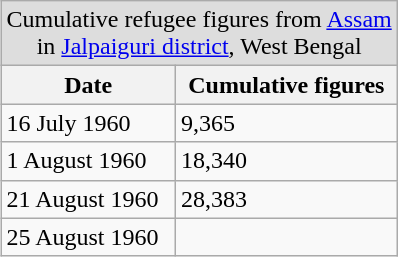<table class="wikitable" style="float:right; margin-left: 10px;">
<tr style="background:#ddd;">
<td colspan="8" style="text-align:center;">Cumulative refugee figures from <a href='#'>Assam</a><br>in <a href='#'>Jalpaiguri district</a>, West Bengal</td>
</tr>
<tr style="background:#f0f0f0; text-align:left;">
<th>Date</th>
<th>Cumulative figures</th>
</tr>
<tr>
<td>16 July 1960</td>
<td>9,365</td>
</tr>
<tr>
<td>1 August 1960</td>
<td>18,340</td>
</tr>
<tr>
<td>21 August 1960</td>
<td>28,383</td>
</tr>
<tr>
<td>25 August 1960</td>
<td></td>
</tr>
</table>
